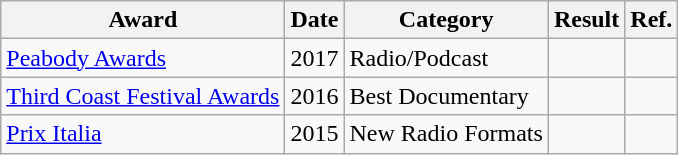<table class="wikitable sortable">
<tr>
<th>Award</th>
<th>Date</th>
<th>Category</th>
<th>Result</th>
<th>Ref.</th>
</tr>
<tr>
<td><a href='#'>Peabody Awards</a></td>
<td>2017</td>
<td>Radio/Podcast</td>
<td></td>
<td></td>
</tr>
<tr>
<td><a href='#'>Third Coast Festival Awards</a></td>
<td>2016</td>
<td>Best Documentary</td>
<td></td>
<td></td>
</tr>
<tr>
<td><a href='#'>Prix Italia</a></td>
<td>2015</td>
<td>New Radio Formats</td>
<td></td>
<td></td>
</tr>
</table>
